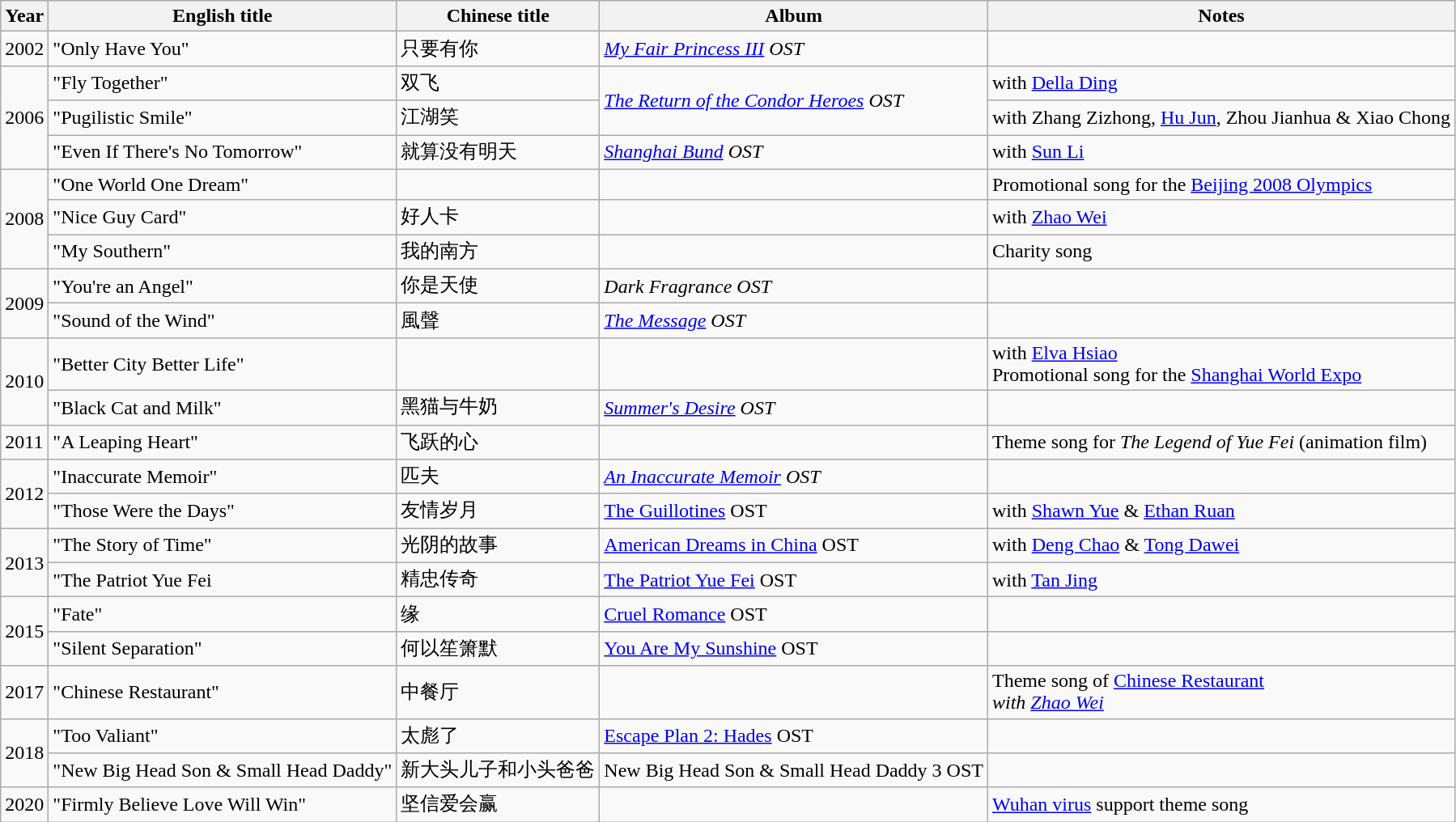<table class="wikitable">
<tr>
<th>Year</th>
<th>English title</th>
<th>Chinese title</th>
<th>Album</th>
<th>Notes</th>
</tr>
<tr>
<td>2002</td>
<td>"Only Have You"</td>
<td>只要有你</td>
<td><em><a href='#'>My Fair Princess III</a> OST</em></td>
<td></td>
</tr>
<tr>
<td rowspan=3>2006</td>
<td>"Fly Together"</td>
<td>双飞</td>
<td rowspan=2><em><a href='#'>The Return of the Condor Heroes</a> OST</em></td>
<td>with <a href='#'>Della Ding</a></td>
</tr>
<tr>
<td>"Pugilistic Smile"</td>
<td>江湖笑</td>
<td>with Zhang Zizhong, <a href='#'>Hu Jun</a>, Zhou Jianhua & Xiao Chong</td>
</tr>
<tr>
<td>"Even If There's No Tomorrow"</td>
<td>就算没有明天</td>
<td><em><a href='#'>Shanghai Bund</a> OST</em></td>
<td>with <a href='#'>Sun Li</a></td>
</tr>
<tr>
<td rowspan=3>2008</td>
<td>"One World One Dream"</td>
<td></td>
<td></td>
<td>Promotional song for the <a href='#'>Beijing 2008 Olympics</a></td>
</tr>
<tr>
<td>"Nice Guy Card"</td>
<td>好人卡</td>
<td></td>
<td>with <a href='#'>Zhao Wei</a></td>
</tr>
<tr>
<td>"My Southern"</td>
<td>我的南方</td>
<td></td>
<td>Charity song</td>
</tr>
<tr>
<td rowspan=2>2009</td>
<td>"You're an Angel"</td>
<td>你是天使</td>
<td><em>Dark Fragrance OST</em></td>
<td></td>
</tr>
<tr>
<td>"Sound of the Wind"</td>
<td>風聲</td>
<td><em><a href='#'>The Message</a> OST</em></td>
<td></td>
</tr>
<tr>
<td rowspan=2>2010</td>
<td>"Better City Better Life"</td>
<td></td>
<td></td>
<td>with <a href='#'>Elva Hsiao</a><br>Promotional song for the <a href='#'>Shanghai World Expo</a></td>
</tr>
<tr>
<td>"Black Cat and Milk"</td>
<td>黑猫与牛奶</td>
<td><em><a href='#'>Summer's Desire</a> OST</em></td>
<td></td>
</tr>
<tr>
<td>2011</td>
<td>"A Leaping Heart"</td>
<td>飞跃的心</td>
<td></td>
<td>Theme song for <em>The Legend of Yue Fei</em> (animation film)</td>
</tr>
<tr>
<td rowspan=2>2012</td>
<td>"Inaccurate Memoir"</td>
<td>匹夫</td>
<td><em><a href='#'>An Inaccurate Memoir</a> OST<strong></td>
<td></td>
</tr>
<tr>
<td>"Those Were the Days"</td>
<td>友情岁月</td>
<td></em><a href='#'>The Guillotines</a> OST<em></td>
<td>with <a href='#'>Shawn Yue</a> & <a href='#'>Ethan Ruan</a></td>
</tr>
<tr>
<td rowspan=2>2013</td>
<td>"The Story of Time"</td>
<td>光阴的故事</td>
<td></em><a href='#'>American Dreams in China</a> OST<em></td>
<td>with <a href='#'>Deng Chao</a> & <a href='#'>Tong Dawei</a></td>
</tr>
<tr>
<td>"The Patriot Yue Fei</td>
<td>精忠传奇</td>
<td></em><a href='#'>The Patriot Yue Fei</a> OST<em></td>
<td>with <a href='#'>Tan Jing</a></td>
</tr>
<tr>
<td rowspan=2>2015</td>
<td>"Fate"</td>
<td>缘</td>
<td></em><a href='#'>Cruel Romance</a> OST<em></td>
<td></td>
</tr>
<tr>
<td>"Silent Separation"</td>
<td>何以笙箫默</td>
<td></em><a href='#'>You Are My Sunshine</a> OST <em></td>
<td></td>
</tr>
<tr>
<td>2017</td>
<td>"Chinese Restaurant"</td>
<td>中餐厅</td>
<td></td>
<td>Theme song of </em><a href='#'>Chinese Restaurant</a><em><br>with <a href='#'>Zhao Wei</a></td>
</tr>
<tr>
<td rowspan=2>2018</td>
<td>"Too Valiant"</td>
<td>太彪了</td>
<td></em><a href='#'>Escape Plan 2: Hades</a> OST <em></td>
<td></td>
</tr>
<tr>
<td>"New Big Head Son & Small Head Daddy"</td>
<td>新大头儿子和小头爸爸</td>
<td></em>New Big Head Son & Small Head Daddy 3 OST<em></td>
<td></td>
</tr>
<tr>
<td>2020</td>
<td>"Firmly Believe Love Will Win"</td>
<td>坚信爱会赢</td>
<td></td>
<td><a href='#'>Wuhan virus</a> support theme song</td>
</tr>
</table>
